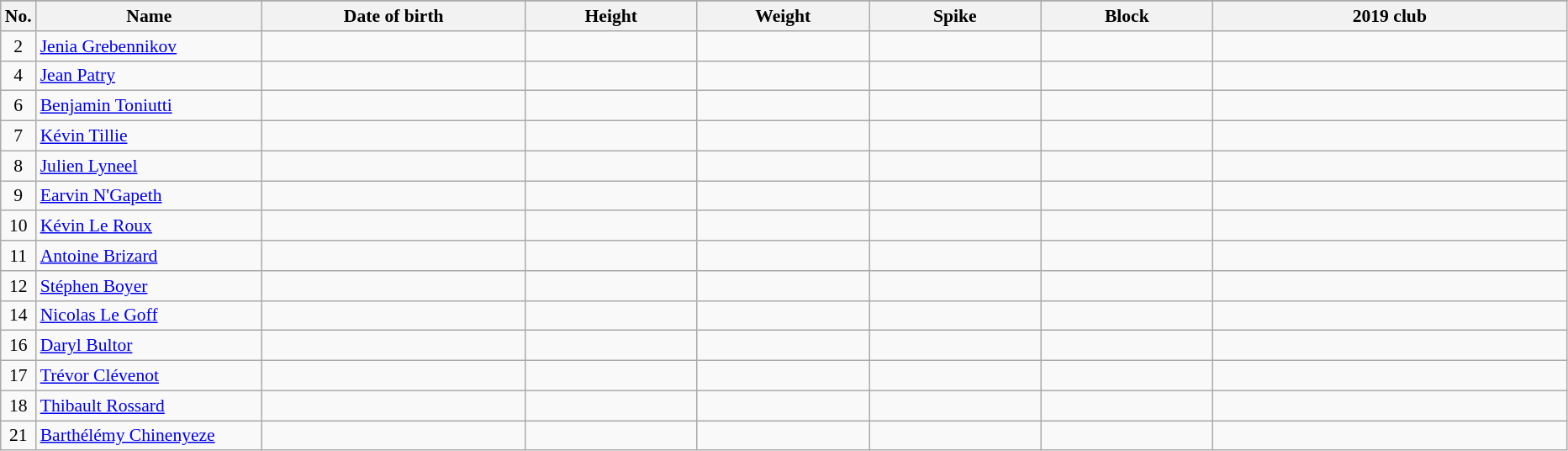<table class="wikitable sortable" style="font-size:90%; text-align:center;">
<tr>
</tr>
<tr>
<th>No.</th>
<th style="width:12em">Name</th>
<th style="width:14em">Date of birth</th>
<th style="width:9em">Height</th>
<th style="width:9em">Weight</th>
<th style="width:9em">Spike</th>
<th style="width:9em">Block</th>
<th style="width:19em">2019 club</th>
</tr>
<tr>
<td>2</td>
<td align=left><a href='#'>Jenia Grebennikov</a></td>
<td></td>
<td></td>
<td></td>
<td></td>
<td></td>
<td></td>
</tr>
<tr>
<td>4</td>
<td align=left><a href='#'>Jean Patry</a></td>
<td></td>
<td></td>
<td></td>
<td></td>
<td></td>
<td></td>
</tr>
<tr>
<td>6</td>
<td align=left><a href='#'>Benjamin Toniutti</a></td>
<td></td>
<td></td>
<td></td>
<td></td>
<td></td>
<td></td>
</tr>
<tr>
<td>7</td>
<td align=left><a href='#'>Kévin Tillie</a></td>
<td></td>
<td></td>
<td></td>
<td></td>
<td></td>
<td></td>
</tr>
<tr>
<td>8</td>
<td align=left><a href='#'>Julien Lyneel</a></td>
<td></td>
<td></td>
<td></td>
<td></td>
<td></td>
<td></td>
</tr>
<tr>
<td>9</td>
<td align=left><a href='#'>Earvin N'Gapeth</a></td>
<td></td>
<td></td>
<td></td>
<td></td>
<td></td>
<td></td>
</tr>
<tr>
<td>10</td>
<td align=left><a href='#'>Kévin Le Roux</a></td>
<td></td>
<td></td>
<td></td>
<td></td>
<td></td>
<td></td>
</tr>
<tr>
<td>11</td>
<td align=left><a href='#'>Antoine Brizard</a></td>
<td></td>
<td></td>
<td></td>
<td></td>
<td></td>
<td></td>
</tr>
<tr>
<td>12</td>
<td align=left><a href='#'>Stéphen Boyer</a></td>
<td></td>
<td></td>
<td></td>
<td></td>
<td></td>
<td></td>
</tr>
<tr>
<td>14</td>
<td align=left><a href='#'>Nicolas Le Goff</a></td>
<td></td>
<td></td>
<td></td>
<td></td>
<td></td>
<td></td>
</tr>
<tr>
<td>16</td>
<td align=left><a href='#'>Daryl Bultor</a></td>
<td></td>
<td></td>
<td></td>
<td></td>
<td></td>
<td></td>
</tr>
<tr>
<td>17</td>
<td align=left><a href='#'>Trévor Clévenot</a></td>
<td></td>
<td></td>
<td></td>
<td></td>
<td></td>
<td></td>
</tr>
<tr>
<td>18</td>
<td align=left><a href='#'>Thibault Rossard</a></td>
<td></td>
<td></td>
<td></td>
<td></td>
<td></td>
<td></td>
</tr>
<tr>
<td>21</td>
<td align=left><a href='#'>Barthélémy Chinenyeze</a></td>
<td></td>
<td></td>
<td></td>
<td></td>
<td></td>
<td></td>
</tr>
</table>
